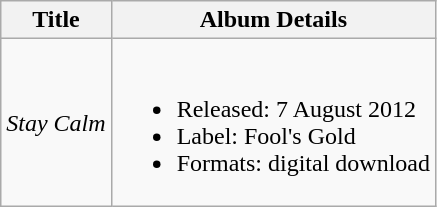<table class="wikitable">
<tr>
<th>Title</th>
<th>Album Details</th>
</tr>
<tr>
<td><em>Stay Calm</em></td>
<td><br><ul><li>Released: 7 August 2012</li><li>Label: Fool's Gold</li><li>Formats: digital download</li></ul></td>
</tr>
</table>
